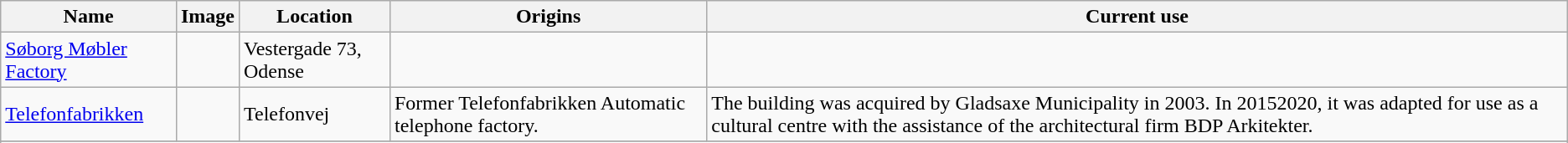<table class="wikitable sortable">
<tr>
<th>Name</th>
<th>Image</th>
<th>Location</th>
<th>Origins</th>
<th>Current use</th>
</tr>
<tr>
<td><a href='#'>Søborg Møbler Factory</a></td>
<td></td>
<td>Vestergade 73, Odense</td>
<td></td>
<td></td>
</tr>
<tr>
<td><a href='#'>Telefonfabrikken</a></td>
<td></td>
<td>Telefonvej</td>
<td>Former Telefonfabrikken Automatic telephone factory.</td>
<td>The building was acquired by Gladsaxe Municipality in 2003. In 20152020, it was adapted for use as a cultural centre with the assistance of the architectural firm BDP Arkitekter.</td>
</tr>
<tr>
</tr>
<tr>
</tr>
</table>
